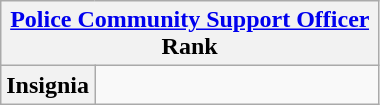<table class="wikitable" style="text-align: center;" width=20%>
<tr>
<th colspan=2><a href='#'>Police Community Support Officer</a> Rank</th>
</tr>
<tr>
<th Width=5%>Insignia</th>
<td></td>
</tr>
</table>
